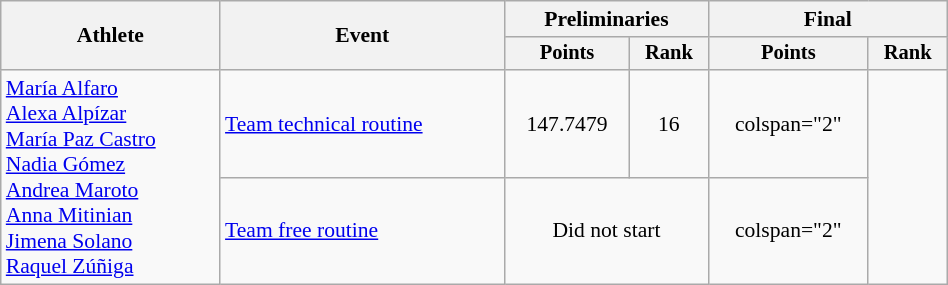<table class="wikitable" style="text-align:center; font-size:90%; width:50%;">
<tr>
<th rowspan="2">Athlete</th>
<th rowspan="2">Event</th>
<th colspan="2">Preliminaries</th>
<th colspan="2">Final</th>
</tr>
<tr style="font-size:95%">
<th>Points</th>
<th>Rank</th>
<th>Points</th>
<th>Rank</th>
</tr>
<tr>
<td align=left rowspan=2><a href='#'>María Alfaro</a><br><a href='#'>Alexa Alpízar</a><br><a href='#'>María Paz Castro</a><br><a href='#'>Nadia Gómez</a><br><a href='#'>Andrea Maroto</a><br><a href='#'>Anna Mitinian</a><br><a href='#'>Jimena Solano</a><br><a href='#'>Raquel Zúñiga</a></td>
<td align=left><a href='#'>Team technical routine</a></td>
<td>147.7479</td>
<td>16</td>
<td>colspan="2" </td>
</tr>
<tr>
<td align=left><a href='#'>Team free routine</a></td>
<td colspan="2">Did not start</td>
<td>colspan="2" </td>
</tr>
</table>
